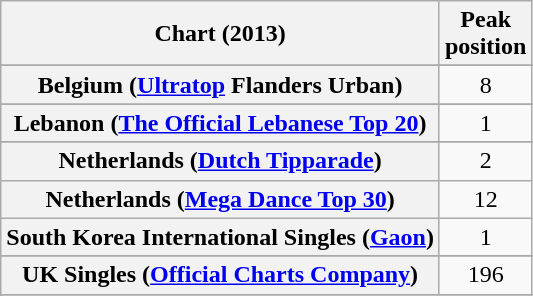<table class="wikitable sortable plainrowheaders" style="text-align:center">
<tr>
<th scope="col">Chart (2013)</th>
<th scope="col">Peak<br>position</th>
</tr>
<tr>
</tr>
<tr>
</tr>
<tr>
<th scope="row">Belgium (<a href='#'>Ultratop</a> Flanders Urban)</th>
<td>8</td>
</tr>
<tr>
</tr>
<tr>
</tr>
<tr>
<th scope="row">Lebanon (<a href='#'>The Official Lebanese Top 20</a>)</th>
<td>1</td>
</tr>
<tr>
</tr>
<tr>
<th scope="row">Netherlands (<a href='#'>Dutch Tipparade</a>)<br><em></em></th>
<td>2</td>
</tr>
<tr>
<th scope="row">Netherlands (<a href='#'>Mega Dance Top 30</a>)</th>
<td>12</td>
</tr>
<tr>
<th scope="row">South Korea International Singles (<a href='#'>Gaon</a>)<br><em></em></th>
<td>1</td>
</tr>
<tr>
</tr>
<tr>
</tr>
<tr>
<th scope="row">UK Singles (<a href='#'>Official Charts Company</a>)<br><em></em></th>
<td>196</td>
</tr>
<tr>
</tr>
<tr>
</tr>
<tr>
</tr>
<tr>
</tr>
<tr>
</tr>
</table>
